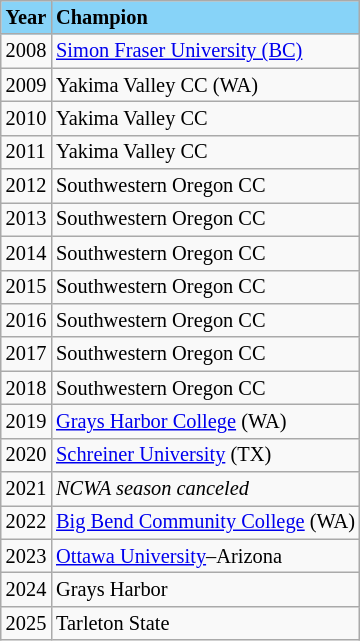<table class="wikitable" style="font-size:85%;">
<tr ! style="background-color: #87D3F8;">
<td><strong>Year</strong></td>
<td><strong>Champion</strong></td>
</tr>
<tr --->
<td>2008</td>
<td><a href='#'>Simon Fraser University (BC)</a></td>
</tr>
<tr --->
<td>2009</td>
<td>Yakima Valley CC (WA)</td>
</tr>
<tr --->
<td>2010</td>
<td>Yakima Valley CC</td>
</tr>
<tr --->
<td>2011</td>
<td>Yakima Valley CC</td>
</tr>
<tr --->
<td>2012</td>
<td>Southwestern Oregon CC</td>
</tr>
<tr --->
<td>2013</td>
<td>Southwestern Oregon CC</td>
</tr>
<tr --->
<td>2014</td>
<td>Southwestern Oregon CC</td>
</tr>
<tr --->
<td>2015</td>
<td>Southwestern Oregon CC</td>
</tr>
<tr --->
<td>2016</td>
<td>Southwestern Oregon CC</td>
</tr>
<tr --->
<td>2017</td>
<td>Southwestern Oregon CC</td>
</tr>
<tr --->
<td>2018</td>
<td>Southwestern Oregon CC</td>
</tr>
<tr --->
<td>2019</td>
<td><a href='#'>Grays Harbor College</a> (WA)</td>
</tr>
<tr --->
<td>2020</td>
<td><a href='#'>Schreiner University</a> (TX)</td>
</tr>
<tr --->
<td>2021</td>
<td><em>NCWA season canceled</em></td>
</tr>
<tr --->
<td>2022</td>
<td><a href='#'>Big Bend Community College</a> (WA)</td>
</tr>
<tr --->
<td>2023</td>
<td><a href='#'>Ottawa University</a>–Arizona</td>
</tr>
<tr --->
<td>2024</td>
<td>Grays Harbor</td>
</tr>
<tr --->
<td>2025</td>
<td>Tarleton State</td>
</tr>
</table>
